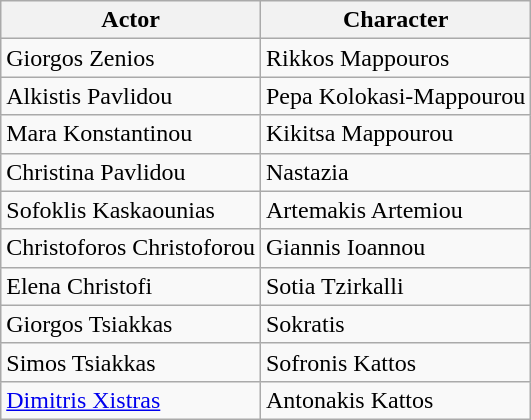<table class="wikitable sortable">
<tr ">
<th>Actor</th>
<th>Character</th>
</tr>
<tr>
<td>Giorgos Zenios</td>
<td>Rikkos Mappouros</td>
</tr>
<tr>
<td>Alkistis Pavlidou</td>
<td>Pepa Kolokasi-Mappourou</td>
</tr>
<tr>
<td>Mara Konstantinou</td>
<td>Kikitsa Mappourou</td>
</tr>
<tr>
<td>Christina Pavlidou</td>
<td>Nastazia</td>
</tr>
<tr>
<td>Sofoklis Kaskaounias</td>
<td>Artemakis Artemiou</td>
</tr>
<tr>
<td>Christoforos Christoforou</td>
<td>Giannis Ioannou</td>
</tr>
<tr>
<td>Elena Christofi</td>
<td>Sotia Tzirkalli</td>
</tr>
<tr>
<td>Giorgos Tsiakkas</td>
<td>Sokratis</td>
</tr>
<tr>
<td>Simos Tsiakkas</td>
<td>Sofronis Kattos</td>
</tr>
<tr>
<td><a href='#'>Dimitris Xistras</a></td>
<td>Antonakis Kattos</td>
</tr>
</table>
